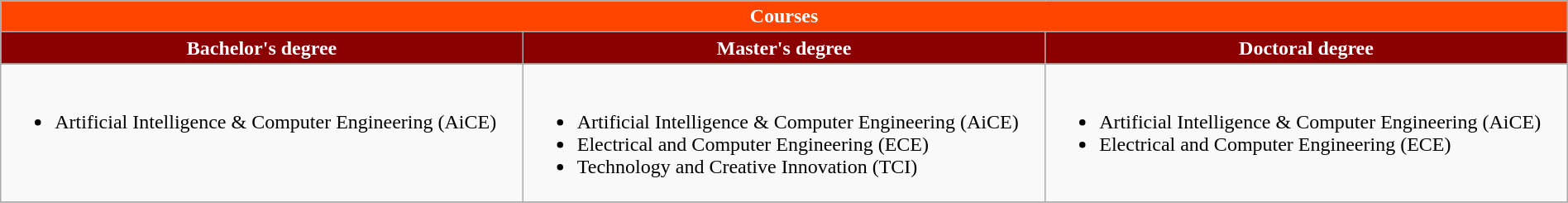<table class="wikitable" width="100%">
<tr>
<th colspan="4" style="background: Orangered; color:White; ">Courses</th>
</tr>
<tr>
<th style="background: Darkred; color:White; ">Bachelor's degree</th>
<th style="background: Darkred; color:White; ">Master's degree</th>
<th style="background: Darkred; color:White; ">Doctoral degree</th>
</tr>
<tr>
<td valign="top"><br><ul><li>Artificial Intelligence & Computer Engineering (AiCE) </li></ul></td>
<td valign="top"><br><ul><li>Artificial Intelligence & Computer Engineering (AiCE) </li><li>Electrical and Computer Engineering (ECE) </li><li>Technology and Creative Innovation (TCI) </li></ul></td>
<td valign="top"><br><ul><li>Artificial Intelligence & Computer Engineering (AiCE) </li><li>Electrical and Computer Engineering (ECE) </li></ul></td>
</tr>
<tr>
</tr>
</table>
